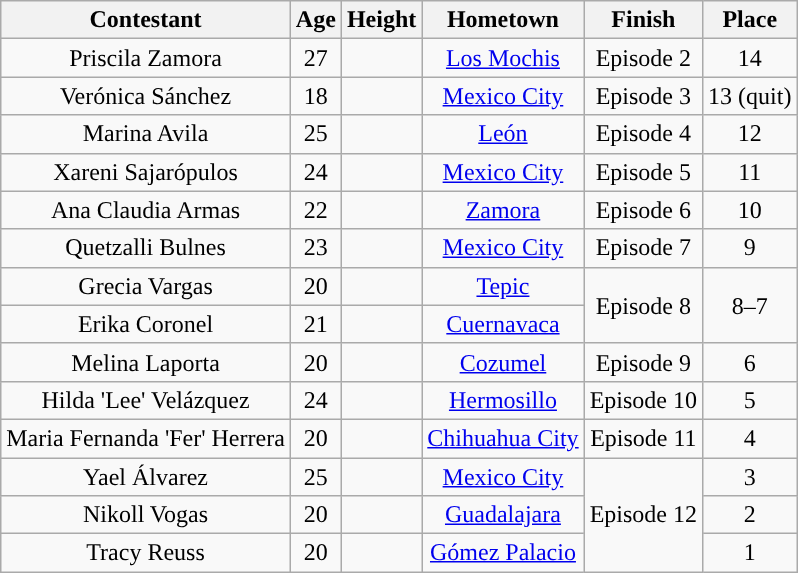<table class="wikitable sortable" style="text-align:center;">
<tr>
<th>Contestant</th>
<th>Age</th>
<th>Height</th>
<th>Hometown</th>
<th>Finish</th>
<th>Place</th>
</tr>
<tr>
<td>Priscila Zamora</td>
<td>27</td>
<td></td>
<td><a href='#'>Los Mochis</a></td>
<td>Episode 2</td>
<td>14</td>
</tr>
<tr>
<td>Verónica Sánchez</td>
<td>18</td>
<td></td>
<td><a href='#'>Mexico City</a></td>
<td>Episode 3</td>
<td>13 (quit)</td>
</tr>
<tr>
<td>Marina Avila</td>
<td>25</td>
<td></td>
<td><a href='#'>León</a></td>
<td>Episode 4</td>
<td>12</td>
</tr>
<tr>
<td>Xareni Sajarópulos</td>
<td>24</td>
<td></td>
<td><a href='#'>Mexico City</a></td>
<td>Episode 5</td>
<td>11</td>
</tr>
<tr>
<td>Ana Claudia Armas</td>
<td>22</td>
<td></td>
<td><a href='#'>Zamora</a></td>
<td>Episode 6</td>
<td>10</td>
</tr>
<tr>
<td>Quetzalli Bulnes</td>
<td>23</td>
<td></td>
<td><a href='#'>Mexico City</a></td>
<td>Episode 7</td>
<td>9</td>
</tr>
<tr>
<td>Grecia Vargas</td>
<td>20</td>
<td></td>
<td><a href='#'>Tepic</a></td>
<td rowspan="2">Episode 8</td>
<td rowspan="2">8–7</td>
</tr>
<tr>
<td>Erika Coronel</td>
<td>21</td>
<td></td>
<td><a href='#'>Cuernavaca</a></td>
</tr>
<tr>
<td>Melina Laporta</td>
<td>20</td>
<td></td>
<td><a href='#'>Cozumel</a></td>
<td>Episode 9</td>
<td>6</td>
</tr>
<tr>
<td>Hilda 'Lee' Velázquez</td>
<td>24</td>
<td></td>
<td><a href='#'>Hermosillo</a></td>
<td>Episode 10</td>
<td>5</td>
</tr>
<tr>
<td>Maria Fernanda 'Fer' Herrera</td>
<td>20</td>
<td></td>
<td><a href='#'>Chihuahua City</a></td>
<td>Episode 11</td>
<td>4</td>
</tr>
<tr>
<td>Yael Álvarez</td>
<td>25</td>
<td></td>
<td><a href='#'>Mexico City</a></td>
<td rowspan="3">Episode 12</td>
<td>3</td>
</tr>
<tr>
<td>Nikoll Vogas</td>
<td>20</td>
<td></td>
<td><a href='#'>Guadalajara</a></td>
<td>2</td>
</tr>
<tr>
<td>Tracy Reuss</td>
<td>20</td>
<td></td>
<td><a href='#'>Gómez Palacio</a></td>
<td>1</td>
</tr>
</table>
